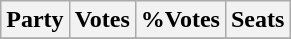<table class="wikitable">
<tr>
<th>Party</th>
<th>Votes</th>
<th>%Votes</th>
<th>Seats</th>
</tr>
<tr>
</tr>
</table>
